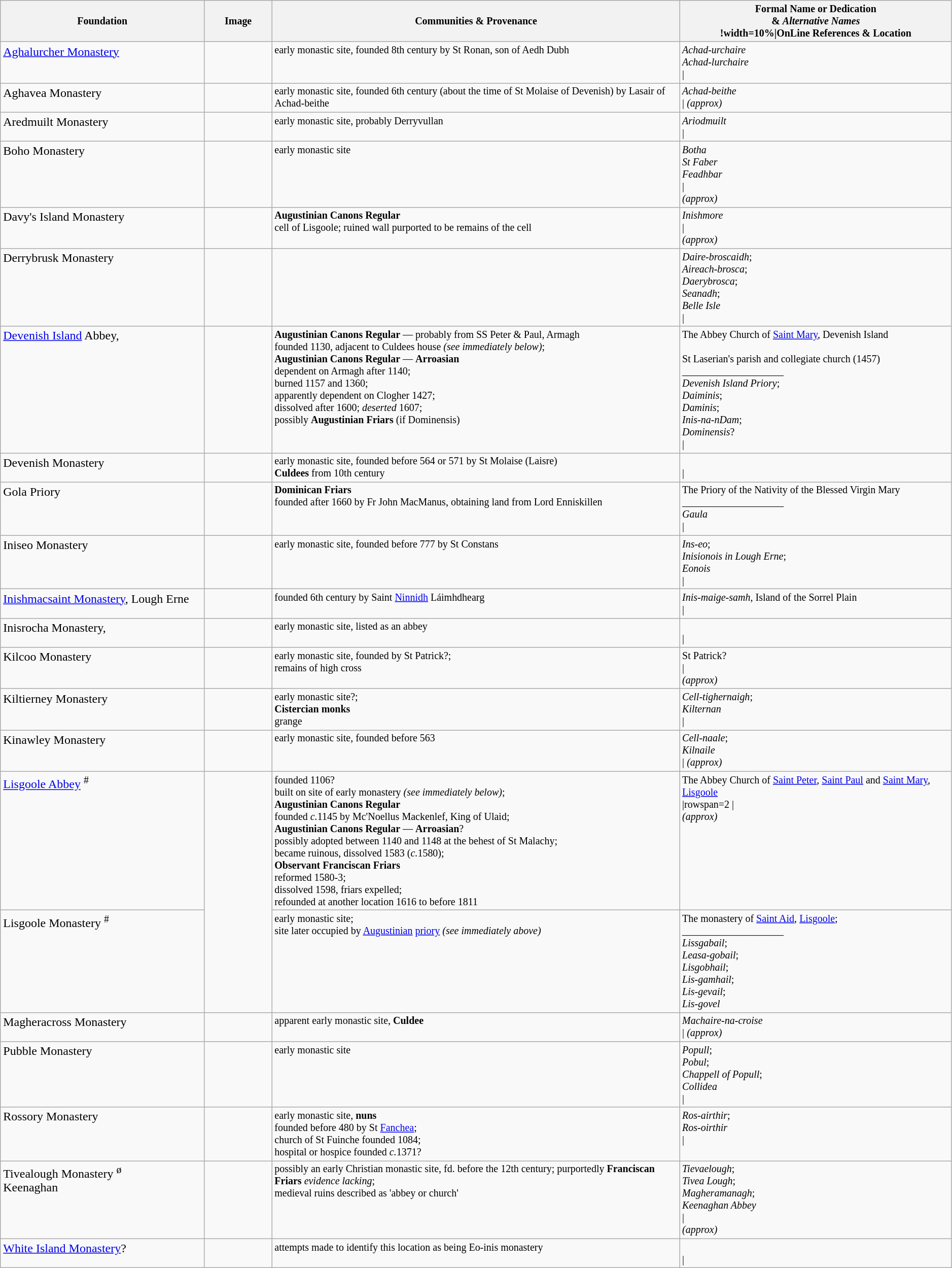<table class="wikitable" style="width:99%; font-size:smaller">
<tr>
<th width=15%>Foundation</th>
<th width=5%>Image</th>
<th width=30%>Communities & Provenance</th>
<th width=20%>Formal Name or Dedication <br>& <em>Alternative Names</em><br><noinclude>!width=10%|OnLine References & Location</noinclude></th>
</tr>
<tr valign=top>
<td style="font-size:larger"><a href='#'>Aghalurcher Monastery</a></td>
<td></td>
<td>early monastic site, founded 8th century by St Ronan, son of Aedh Dubh</td>
<td><em>Achad-urchaire</em><br><em>Achad-lurchaire</em><br><noinclude>| </noinclude></td>
</tr>
<tr valign=top>
<td style="font-size:larger">Aghavea Monastery</td>
<td></td>
<td>early monastic site, founded 6th century (about the time of St Molaise of Devenish) by Lasair of Achad-beithe</td>
<td><em>Achad-beithe</em><br><noinclude>| <em>(approx)</em></noinclude></td>
</tr>
<tr valign=top>
<td style="font-size:larger">Aredmuilt Monastery</td>
<td></td>
<td>early monastic site, probably Derryvullan</td>
<td><em>Ariodmuilt</em><br><noinclude>|</noinclude></td>
</tr>
<tr valign=top>
<td style="font-size:larger">Boho Monastery</td>
<td></td>
<td>early monastic site</td>
<td><em>Botha</em><br><em>St Faber</em><br><em>Feadhbar</em><br><noinclude>|<br> <em>(approx)</em></noinclude></td>
</tr>
<tr valign=top>
<td style="font-size:larger">Davy's Island Monastery</td>
<td></td>
<td><strong>Augustinian Canons Regular</strong><br>cell of Lisgoole; ruined wall purported to be remains of the cell</td>
<td><em>Inishmore</em><br><noinclude>| <br> <em>(approx)</em></noinclude></td>
</tr>
<tr valign=top>
<td style="font-size:larger">Derrybrusk Monastery</td>
<td></td>
<td></td>
<td><em>Daire-broscaidh</em>;<br><em>Aireach-brosca</em>;<br><em>Daerybrosca</em>;<br><em>Seanadh</em>;<br><em>Belle Isle</em><br><noinclude>|</noinclude></td>
</tr>
<tr valign=top>
<td style="font-size:larger"><a href='#'>Devenish Island</a> Abbey, </td>
<td></td>
<td><strong>Augustinian Canons Regular</strong> — probably from SS Peter & Paul, Armagh<br>founded 1130, adjacent to Culdees house <em>(see immediately below)</em>;<br><strong>Augustinian Canons Regular</strong> — <strong>Arroasian</strong><br>dependent on Armagh after 1140;<br>burned 1157 and 1360;<br>apparently dependent on Clogher 1427;<br>dissolved after 1600; <em>deserted</em> 1607;<br>possibly <strong>Augustinian Friars</strong> (if Dominensis)</td>
<td>The Abbey Church of <a href='#'>Saint Mary</a>, Devenish Island<br><br>St Laserian's parish and collegiate church (1457)<br>____________________<br><em>Devenish Island Priory</em>;<br><em>Daiminis</em>;<br><em>Daminis</em>;<br><em>Inis-na-nDam</em>;<br><em>Dominensis</em>?<br><noinclude>|</noinclude></td>
</tr>
<tr valign=top>
<td style="font-size:larger">Devenish Monastery</td>
<td></td>
<td>early monastic site, founded before 564 or 571 by St Molaise (Laisre)<br><strong>Culdees</strong> from 10th century</td>
<td><br><noinclude>|</noinclude></td>
</tr>
<tr valign=top>
<td style="font-size:larger">Gola Priory</td>
<td></td>
<td><strong>Dominican Friars</strong><br>founded after 1660 by Fr John MacManus, obtaining land from Lord Enniskillen</td>
<td>The Priory of the Nativity of the Blessed Virgin Mary<br>____________________<br><em>Gaula</em><br><noinclude>|<br></noinclude></td>
</tr>
<tr valign=top>
<td style="font-size:larger">Iniseo Monastery</td>
<td></td>
<td>early monastic site, founded before 777 by St Constans</td>
<td><em>Ins-eo</em>;<br><em>Inisionois in Lough Erne</em>;<br><em>Eonois</em><br><noinclude>|</noinclude></td>
</tr>
<tr valign=top>
<td style="font-size:larger"><a href='#'>Inishmacsaint Monastery</a>, Lough Erne</td>
<td></td>
<td>founded 6th century by Saint <a href='#'>Ninnidh</a> Láimhdhearg</td>
<td><em>Inis-maige-samh</em>, Island of the Sorrel Plain<br><noinclude>|</noinclude></td>
</tr>
<tr valign=top>
<td style="font-size:larger">Inisrocha Monastery, </td>
<td></td>
<td>early monastic site, listed as an abbey</td>
<td><br><noinclude>|</noinclude></td>
</tr>
<tr valign=top>
<td style="font-size:larger">Kilcoo Monastery</td>
<td></td>
<td>early monastic site, founded by St Patrick?;<br>remains of high cross</td>
<td>St Patrick?<br><noinclude>| <br> <em>(approx)</em></noinclude></td>
</tr>
<tr valign=top>
<td style="font-size:larger">Kiltierney Monastery</td>
<td></td>
<td>early monastic site?;<br><strong>Cistercian monks</strong><br>grange</td>
<td><em>Cell-tighernaigh</em>;<br><em>Kilternan</em><br><noinclude>|</noinclude></td>
</tr>
<tr valign=top>
<td style="font-size:larger">Kinawley Monastery</td>
<td></td>
<td>early monastic site, founded before 563</td>
<td><em>Cell-naale</em>;<br><em>Kilnaile</em><br><noinclude>| <em>(approx)</em></noinclude></td>
</tr>
<tr valign=top>
<td style="font-size:larger"><a href='#'>Lisgoole Abbey</a> <sup>#</sup></td>
<td rowspan=2></td>
<td>founded 1106?<br>built on site of early monastery <em>(see immediately below)</em>;<br><strong>Augustinian Canons Regular</strong><br>founded <em>c.</em>1145 by Mc'Noellus Mackenlef, King of Ulaid;<br><strong>Augustinian Canons Regular</strong> — <strong>Arroasian</strong>?<br>possibly adopted between 1140 and 1148 at the behest of St Malachy;<br>became ruinous, dissolved 1583 (<em>c.</em>1580);<br><strong>Observant Franciscan Friars</strong><br>reformed 1580-3;<br>dissolved 1598, friars expelled;<br>refounded at another location 1616 to before 1811</td>
<td>The Abbey Church of <a href='#'>Saint Peter</a>, <a href='#'>Saint Paul</a> and <a href='#'>Saint Mary</a>, <a href='#'>Lisgoole</a><br><noinclude>|rowspan=2 |<br> <em>(approx)</em></noinclude></td>
</tr>
<tr valign=top>
<td style="font-size:larger">Lisgoole Monastery <sup>#</sup></td>
<td>early monastic site;<br>site later occupied by <a href='#'>Augustinian</a> <a href='#'>priory</a> <em>(see immediately above)</em></td>
<td>The monastery of <a href='#'>Saint Aid</a>, <a href='#'>Lisgoole</a>;<br>____________________<br><em>Lissgabail</em>;<br><em>Leasa-gobail</em>;<br> <em>Lisgobhail</em>;<br><em>Lis-gamhail</em>;<br><em>Lis-gevail</em>;<br><em>Lis-govel</em></td>
</tr>
<tr valign=top>
<td style="font-size:larger">Magheracross Monastery</td>
<td></td>
<td>apparent early monastic site, <strong>Culdee</strong></td>
<td><em>Machaire-na-croise</em><br><noinclude>| <em>(approx)</em></noinclude></td>
</tr>
<tr valign=top>
<td style="font-size:larger">Pubble Monastery</td>
<td></td>
<td>early monastic site</td>
<td><em>Popull</em>;<br><em>Pobul</em>;<br><em>Chappell of Popull</em>;<br><em>Collidea</em><br><noinclude>|<br></noinclude></td>
</tr>
<tr valign=top>
<td style="font-size:larger">Rossory Monastery</td>
<td></td>
<td>early monastic site, <strong>nuns</strong><br>founded before 480 by St <a href='#'>Fanchea</a>;<br>church of St Fuinche founded 1084;<br>hospital or hospice founded <em>c.</em>1371?</td>
<td><em>Ros-airthir</em>;<br><em>Ros-oirthir</em><br><noinclude>|<br></noinclude></td>
</tr>
<tr valign=top>
<td style="font-size:larger">Tivealough Monastery <sup>ø</sup><br>Keenaghan</td>
<td></td>
<td>possibly an early Christian monastic site, fd. before the 12th century; purportedly <strong>Franciscan Friars</strong> <em>evidence lacking</em>;<br>medieval ruins described as 'abbey or church'</td>
<td><em>Tievaelough</em>;<br><em>Tivea Lough</em>;<br><em>Magheramanagh</em>;<br><em>Keenaghan Abbey</em><br><noinclude>| <br> <em>(approx)</em></noinclude></td>
</tr>
<tr valign=top>
<td style="font-size:larger"><a href='#'>White Island Monastery</a>?</td>
<td></td>
<td>attempts made to identify this location as being Eo-inis monastery</td>
<td> <br><noinclude>|   </noinclude></td>
</tr>
</table>
